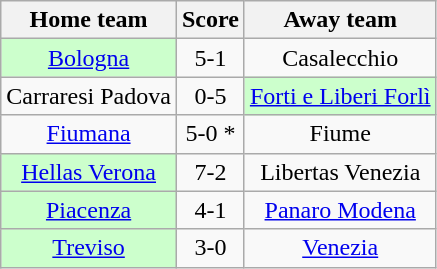<table class="wikitable" style="text-align: center">
<tr>
<th>Home team</th>
<th>Score</th>
<th>Away team</th>
</tr>
<tr>
<td bgcolor="ccffcc"><a href='#'>Bologna</a></td>
<td>5-1</td>
<td>Casalecchio</td>
</tr>
<tr>
<td>Carraresi Padova</td>
<td>0-5</td>
<td bgcolor="ccffcc"><a href='#'>Forti e Liberi Forlì</a></td>
</tr>
<tr>
<td><a href='#'>Fiumana</a></td>
<td>5-0 *</td>
<td>Fiume</td>
</tr>
<tr>
<td bgcolor="ccffcc"><a href='#'>Hellas Verona</a></td>
<td>7-2</td>
<td>Libertas Venezia</td>
</tr>
<tr>
<td bgcolor="ccffcc"><a href='#'>Piacenza</a></td>
<td>4-1</td>
<td><a href='#'>Panaro Modena</a></td>
</tr>
<tr>
<td bgcolor="ccffcc"><a href='#'>Treviso</a></td>
<td>3-0</td>
<td><a href='#'>Venezia</a></td>
</tr>
</table>
